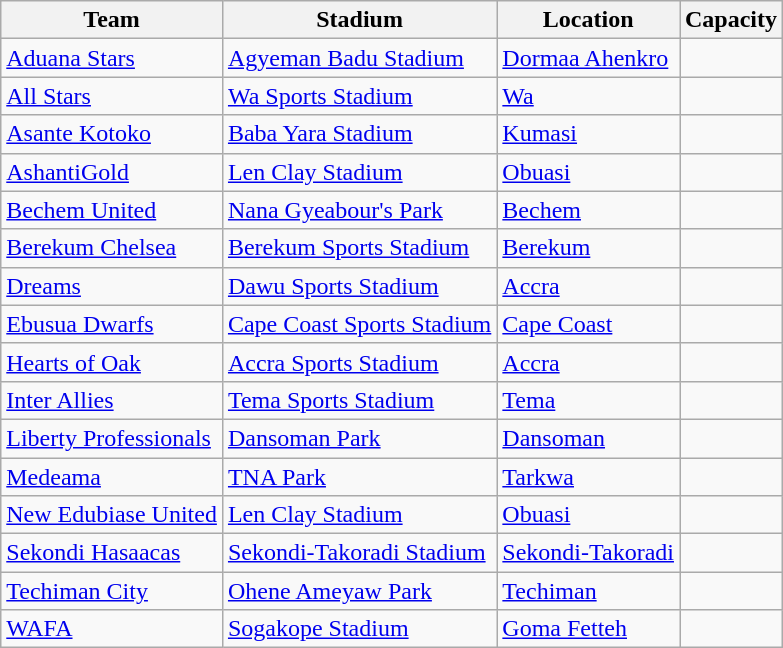<table class="wikitable">
<tr>
<th>Team</th>
<th>Stadium</th>
<th>Location</th>
<th>Capacity</th>
</tr>
<tr>
<td><a href='#'>Aduana Stars</a></td>
<td><a href='#'>Agyeman Badu Stadium</a></td>
<td><a href='#'>Dormaa Ahenkro</a></td>
<td></td>
</tr>
<tr>
<td><a href='#'>All Stars</a></td>
<td><a href='#'>Wa Sports Stadium</a></td>
<td><a href='#'>Wa</a></td>
<td></td>
</tr>
<tr>
<td><a href='#'>Asante Kotoko</a></td>
<td><a href='#'>Baba Yara Stadium</a></td>
<td><a href='#'>Kumasi</a></td>
<td></td>
</tr>
<tr>
<td><a href='#'>AshantiGold</a></td>
<td><a href='#'>Len Clay Stadium</a></td>
<td><a href='#'>Obuasi</a></td>
<td></td>
</tr>
<tr>
<td><a href='#'>Bechem United</a></td>
<td><a href='#'>Nana Gyeabour's Park</a></td>
<td><a href='#'>Bechem</a></td>
<td></td>
</tr>
<tr>
<td><a href='#'>Berekum Chelsea</a></td>
<td><a href='#'>Berekum Sports Stadium</a></td>
<td><a href='#'>Berekum</a></td>
<td></td>
</tr>
<tr>
<td><a href='#'>Dreams</a></td>
<td><a href='#'>Dawu Sports Stadium</a></td>
<td><a href='#'>Accra</a></td>
<td></td>
</tr>
<tr>
<td><a href='#'>Ebusua Dwarfs</a></td>
<td><a href='#'>Cape Coast Sports Stadium</a></td>
<td><a href='#'>Cape Coast</a></td>
<td></td>
</tr>
<tr>
<td><a href='#'>Hearts of Oak</a></td>
<td><a href='#'>Accra Sports Stadium</a></td>
<td><a href='#'>Accra</a></td>
<td></td>
</tr>
<tr>
<td><a href='#'>Inter Allies</a></td>
<td><a href='#'>Tema Sports Stadium</a></td>
<td><a href='#'>Tema</a></td>
<td></td>
</tr>
<tr>
<td><a href='#'>Liberty Professionals</a></td>
<td><a href='#'>Dansoman Park</a></td>
<td><a href='#'>Dansoman</a></td>
<td></td>
</tr>
<tr>
<td><a href='#'>Medeama</a></td>
<td><a href='#'>TNA Park</a></td>
<td><a href='#'>Tarkwa</a></td>
<td></td>
</tr>
<tr>
<td><a href='#'>New Edubiase United</a></td>
<td><a href='#'>Len Clay Stadium</a></td>
<td><a href='#'>Obuasi</a></td>
<td></td>
</tr>
<tr>
<td><a href='#'>Sekondi Hasaacas</a></td>
<td><a href='#'>Sekondi-Takoradi Stadium</a></td>
<td><a href='#'>Sekondi-Takoradi</a></td>
<td></td>
</tr>
<tr>
<td><a href='#'>Techiman City</a></td>
<td><a href='#'>Ohene Ameyaw Park</a></td>
<td><a href='#'>Techiman</a></td>
<td></td>
</tr>
<tr>
<td><a href='#'>WAFA</a></td>
<td><a href='#'>Sogakope Stadium</a></td>
<td><a href='#'>Goma Fetteh</a></td>
<td></td>
</tr>
</table>
